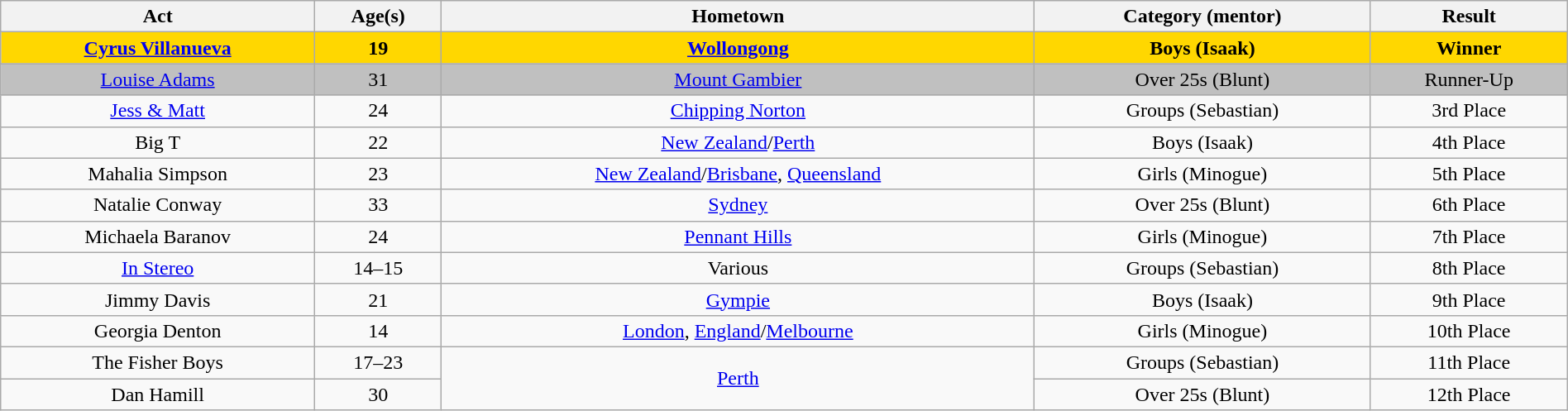<table class="wikitable sortable" style="width:100%; text-align:center;">
<tr>
<th>Act</th>
<th>Age(s)</th>
<th>Hometown</th>
<th>Category (mentor)</th>
<th>Result</th>
</tr>
<tr bgcolor=gold>
<td><strong><a href='#'>Cyrus Villanueva</a></strong></td>
<td><strong>19</strong></td>
<td><strong><a href='#'>Wollongong</a></strong></td>
<td><strong>Boys (Isaak)</strong></td>
<td><strong>Winner</strong></td>
</tr>
<tr bgcolor=silver>
<td><a href='#'>Louise Adams</a></td>
<td>31</td>
<td><a href='#'>Mount Gambier</a></td>
<td>Over 25s (Blunt)</td>
<td>Runner-Up</td>
</tr>
<tr>
<td><a href='#'>Jess & Matt</a></td>
<td>24</td>
<td><a href='#'>Chipping Norton</a></td>
<td>Groups (Sebastian)</td>
<td>3rd Place</td>
</tr>
<tr>
<td>Big T</td>
<td>22</td>
<td><a href='#'>New Zealand</a>/<a href='#'>Perth</a></td>
<td>Boys (Isaak)</td>
<td>4th Place</td>
</tr>
<tr>
<td>Mahalia Simpson</td>
<td>23</td>
<td><a href='#'>New Zealand</a>/<a href='#'>Brisbane</a>, <a href='#'>Queensland</a></td>
<td>Girls (Minogue)</td>
<td>5th Place</td>
</tr>
<tr>
<td>Natalie Conway</td>
<td>33</td>
<td><a href='#'>Sydney</a></td>
<td>Over 25s (Blunt)</td>
<td>6th Place</td>
</tr>
<tr>
<td>Michaela Baranov</td>
<td>24</td>
<td><a href='#'>Pennant Hills</a></td>
<td>Girls (Minogue)</td>
<td>7th Place</td>
</tr>
<tr>
<td><a href='#'>In Stereo</a></td>
<td>14–15</td>
<td>Various</td>
<td>Groups (Sebastian)</td>
<td>8th Place</td>
</tr>
<tr>
<td>Jimmy Davis</td>
<td>21</td>
<td><a href='#'>Gympie</a></td>
<td>Boys (Isaak)</td>
<td>9th Place</td>
</tr>
<tr>
<td>Georgia Denton</td>
<td>14</td>
<td><a href='#'>London</a>, <a href='#'>England</a>/<a href='#'>Melbourne</a></td>
<td>Girls (Minogue)</td>
<td>10th Place</td>
</tr>
<tr>
<td>The Fisher Boys</td>
<td>17–23</td>
<td rowspan=2><a href='#'>Perth</a></td>
<td>Groups (Sebastian)</td>
<td>11th Place</td>
</tr>
<tr>
<td>Dan Hamill</td>
<td>30</td>
<td>Over 25s (Blunt)</td>
<td>12th Place</td>
</tr>
</table>
